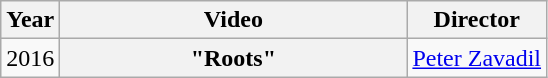<table class="wikitable plainrowheaders">
<tr>
<th>Year</th>
<th style="width:14em;">Video</th>
<th>Director</th>
</tr>
<tr>
<td>2016</td>
<th scope="row">"Roots"</th>
<td><a href='#'>Peter Zavadil</a></td>
</tr>
</table>
